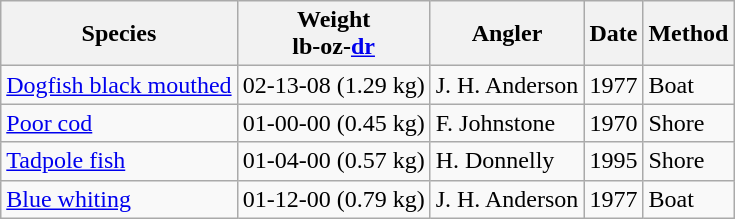<table class="wikitable">
<tr>
<th>Species</th>
<th>Weight<br>lb-oz-<a href='#'>dr</a></th>
<th>Angler</th>
<th>Date</th>
<th>Method</th>
</tr>
<tr>
<td><a href='#'>Dogfish black mouthed</a></td>
<td>02-13-08 (1.29 kg)</td>
<td>J. H. Anderson</td>
<td>1977</td>
<td>Boat</td>
</tr>
<tr>
<td><a href='#'>Poor cod</a></td>
<td>01-00-00 (0.45 kg)</td>
<td>F. Johnstone</td>
<td>1970</td>
<td>Shore</td>
</tr>
<tr>
<td><a href='#'>Tadpole fish</a></td>
<td>01-04-00 (0.57 kg)</td>
<td>H. Donnelly</td>
<td>1995</td>
<td>Shore</td>
</tr>
<tr>
<td><a href='#'>Blue whiting</a></td>
<td>01-12-00 (0.79 kg)</td>
<td>J. H. Anderson</td>
<td>1977</td>
<td>Boat</td>
</tr>
</table>
